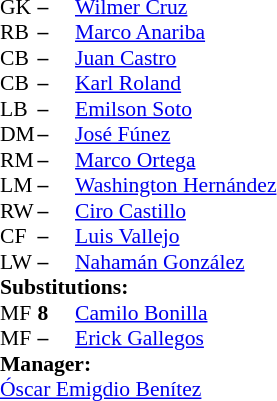<table style = "font-size: 90%" cellspacing = "0" cellpadding = "0">
<tr>
<td colspan = 4></td>
</tr>
<tr>
<th width = "25"></th>
<th width = "25"></th>
</tr>
<tr>
<td>GK</td>
<td><strong>–</strong></td>
<td> <a href='#'>Wilmer Cruz</a></td>
</tr>
<tr>
<td>RB</td>
<td><strong>–</strong></td>
<td> <a href='#'>Marco Anariba</a></td>
</tr>
<tr>
<td>CB</td>
<td><strong>–</strong></td>
<td> <a href='#'>Juan Castro</a></td>
</tr>
<tr>
<td>CB</td>
<td><strong>–</strong></td>
<td> <a href='#'>Karl Roland</a></td>
</tr>
<tr>
<td>LB</td>
<td><strong>–</strong></td>
<td> <a href='#'>Emilson Soto</a></td>
</tr>
<tr>
<td>DM</td>
<td><strong>–</strong></td>
<td> <a href='#'>José Fúnez</a></td>
</tr>
<tr>
<td>RM</td>
<td><strong>–</strong></td>
<td> <a href='#'>Marco Ortega</a></td>
</tr>
<tr>
<td>LM</td>
<td><strong>–</strong></td>
<td> <a href='#'>Washington Hernández</a></td>
<td></td>
<td></td>
</tr>
<tr>
<td>RW</td>
<td><strong>–</strong></td>
<td> <a href='#'>Ciro Castillo</a></td>
</tr>
<tr>
<td>CF</td>
<td><strong>–</strong></td>
<td> <a href='#'>Luis Vallejo</a></td>
</tr>
<tr>
<td>LW</td>
<td><strong>–</strong></td>
<td> <a href='#'>Nahamán González</a></td>
</tr>
<tr>
<td colspan = 3><strong>Substitutions:</strong></td>
</tr>
<tr>
<td>MF</td>
<td><strong>8</strong></td>
<td> <a href='#'>Camilo Bonilla</a></td>
<td></td>
<td></td>
</tr>
<tr>
<td>MF</td>
<td><strong>–</strong></td>
<td> <a href='#'>Erick Gallegos</a></td>
<td></td>
<td></td>
</tr>
<tr>
<td colspan = 3><strong>Manager:</strong></td>
</tr>
<tr>
<td colspan = 3> <a href='#'>Óscar Emigdio Benítez</a></td>
</tr>
</table>
